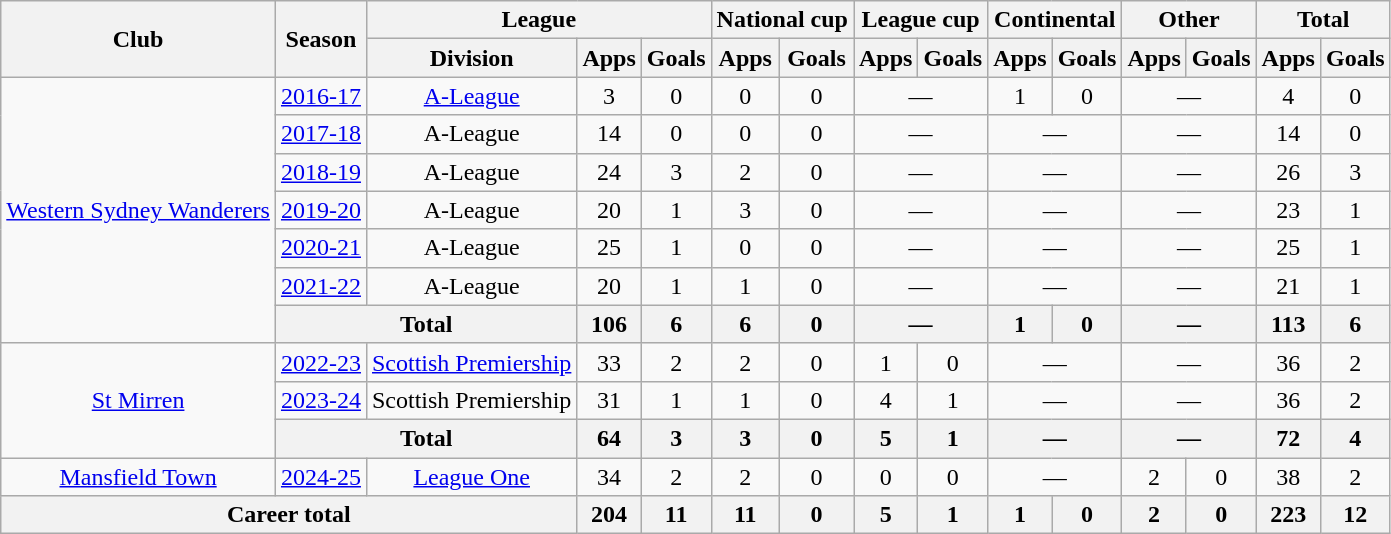<table class="wikitable" style="text-align: center">
<tr>
<th rowspan="2">Club</th>
<th rowspan="2">Season</th>
<th colspan="3">League</th>
<th colspan="2">National cup</th>
<th colspan="2">League cup</th>
<th colspan="2">Continental</th>
<th colspan="2">Other</th>
<th colspan="2">Total</th>
</tr>
<tr>
<th>Division</th>
<th>Apps</th>
<th>Goals</th>
<th>Apps</th>
<th>Goals</th>
<th>Apps</th>
<th>Goals</th>
<th>Apps</th>
<th>Goals</th>
<th>Apps</th>
<th>Goals</th>
<th>Apps</th>
<th>Goals</th>
</tr>
<tr>
<td rowspan="7"><a href='#'>Western Sydney Wanderers</a></td>
<td><a href='#'>2016-17</a></td>
<td><a href='#'>A-League</a></td>
<td>3</td>
<td>0</td>
<td>0</td>
<td>0</td>
<td colspan="2">—</td>
<td>1</td>
<td>0</td>
<td colspan="2">—</td>
<td>4</td>
<td>0</td>
</tr>
<tr>
<td><a href='#'>2017-18</a></td>
<td>A-League</td>
<td>14</td>
<td>0</td>
<td>0</td>
<td>0</td>
<td colspan="2">—</td>
<td colspan="2">—</td>
<td colspan="2">—</td>
<td>14</td>
<td>0</td>
</tr>
<tr>
<td><a href='#'>2018-19</a></td>
<td>A-League</td>
<td>24</td>
<td>3</td>
<td>2</td>
<td>0</td>
<td colspan="2">—</td>
<td colspan="2">—</td>
<td colspan="2">—</td>
<td>26</td>
<td>3</td>
</tr>
<tr>
<td><a href='#'>2019-20</a></td>
<td>A-League</td>
<td>20</td>
<td>1</td>
<td>3</td>
<td>0</td>
<td colspan="2">—</td>
<td colspan="2">—</td>
<td colspan="2">—</td>
<td>23</td>
<td>1</td>
</tr>
<tr>
<td><a href='#'>2020-21</a></td>
<td>A-League</td>
<td>25</td>
<td>1</td>
<td>0</td>
<td>0</td>
<td colspan="2">—</td>
<td colspan="2">—</td>
<td colspan="2">—</td>
<td>25</td>
<td>1</td>
</tr>
<tr>
<td><a href='#'>2021-22</a></td>
<td>A-League</td>
<td>20</td>
<td>1</td>
<td>1</td>
<td>0</td>
<td colspan="2">—</td>
<td colspan="2">—</td>
<td colspan="2">—</td>
<td>21</td>
<td>1</td>
</tr>
<tr>
<th colspan="2">Total</th>
<th>106</th>
<th>6</th>
<th>6</th>
<th>0</th>
<th colspan="2">—</th>
<th>1</th>
<th>0</th>
<th colspan="2">—</th>
<th>113</th>
<th>6</th>
</tr>
<tr>
<td rowspan="3"><a href='#'>St Mirren</a></td>
<td><a href='#'>2022-23</a></td>
<td><a href='#'>Scottish Premiership</a></td>
<td>33</td>
<td>2</td>
<td>2</td>
<td>0</td>
<td>1</td>
<td>0</td>
<td colspan="2">—</td>
<td colspan="2">—</td>
<td>36</td>
<td>2</td>
</tr>
<tr>
<td><a href='#'>2023-24</a></td>
<td>Scottish Premiership</td>
<td>31</td>
<td>1</td>
<td>1</td>
<td>0</td>
<td>4</td>
<td>1</td>
<td colspan="2">—</td>
<td colspan="2">—</td>
<td>36</td>
<td>2</td>
</tr>
<tr>
<th colspan="2">Total</th>
<th>64</th>
<th>3</th>
<th>3</th>
<th>0</th>
<th>5</th>
<th>1</th>
<th colspan="2">—</th>
<th colspan="2">—</th>
<th>72</th>
<th>4</th>
</tr>
<tr>
<td><a href='#'>Mansfield Town</a></td>
<td><a href='#'>2024-25</a></td>
<td><a href='#'>League One</a></td>
<td>34</td>
<td>2</td>
<td>2</td>
<td>0</td>
<td>0</td>
<td>0</td>
<td colspan="2">—</td>
<td>2</td>
<td>0</td>
<td>38</td>
<td>2</td>
</tr>
<tr>
<th colspan="3">Career total</th>
<th>204</th>
<th>11</th>
<th>11</th>
<th>0</th>
<th>5</th>
<th>1</th>
<th>1</th>
<th>0</th>
<th>2</th>
<th>0</th>
<th>223</th>
<th>12</th>
</tr>
</table>
